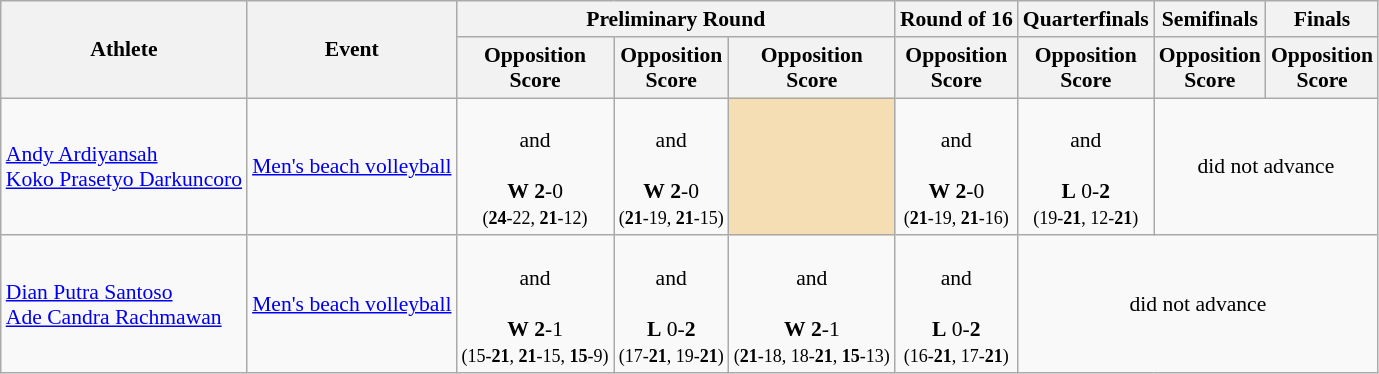<table class="wikitable" border="1" style="font-size:90%">
<tr>
<th rowspan=2>Athlete</th>
<th rowspan=2>Event</th>
<th colspan=3>Preliminary Round</th>
<th>Round of 16</th>
<th>Quarterfinals</th>
<th>Semifinals</th>
<th>Finals</th>
</tr>
<tr>
<th>Opposition<br>Score</th>
<th>Opposition<br>Score</th>
<th>Opposition<br>Score</th>
<th>Opposition<br>Score</th>
<th>Opposition<br>Score</th>
<th>Opposition<br>Score</th>
<th>Opposition<br>Score</th>
</tr>
<tr>
<td><a href='#'>Andy Ardiyansah</a> <br> <a href='#'>Koko Prasetyo Darkuncoro</a></td>
<td><a href='#'>Men's beach volleyball</a></td>
<td align=center><br>and<br><br><strong>W</strong> <strong>2</strong>-0<br><small>(<strong>24</strong>-22, <strong>21</strong>-12)</small></td>
<td align=center><br>and<br><br><strong>W</strong> <strong>2</strong>-0<br><small>(<strong>21</strong>-19, <strong>21</strong>-15)</small></td>
<td style="background:wheat;"></td>
<td align=center><br>and<br><br><strong>W</strong> <strong>2</strong>-0<br><small>(<strong>21</strong>-19, <strong>21</strong>-16)</small></td>
<td align=center><br>and<br><br><strong>L</strong> 0-<strong>2</strong><br><small>(19-<strong>21</strong>, 12-<strong>21</strong>)</small></td>
<td align=center colspan="7">did not advance</td>
</tr>
<tr>
<td><a href='#'>Dian Putra Santoso</a> <br> <a href='#'>Ade Candra Rachmawan</a></td>
<td><a href='#'>Men's beach volleyball</a></td>
<td align=center><br>and<br><br><strong>W</strong> <strong>2</strong>-1<br><small>(15-<strong>21</strong>, <strong>21</strong>-15, <strong>15</strong>-9)</small></td>
<td align=center><br>and<br><br><strong>L</strong> 0-<strong>2</strong><br><small>(17-<strong>21</strong>, 19-<strong>21</strong>)</small></td>
<td align=center><br>and<br><br><strong>W</strong> <strong>2</strong>-1<br><small>(<strong>21</strong>-18, 18-<strong>21</strong>, <strong>15</strong>-13)</small></td>
<td align=center><br>and<br><br><strong>L</strong> 0-<strong>2</strong><br><small>(16-<strong>21</strong>, 17-<strong>21</strong>)</small></td>
<td align=center colspan="7">did not advance</td>
</tr>
</table>
